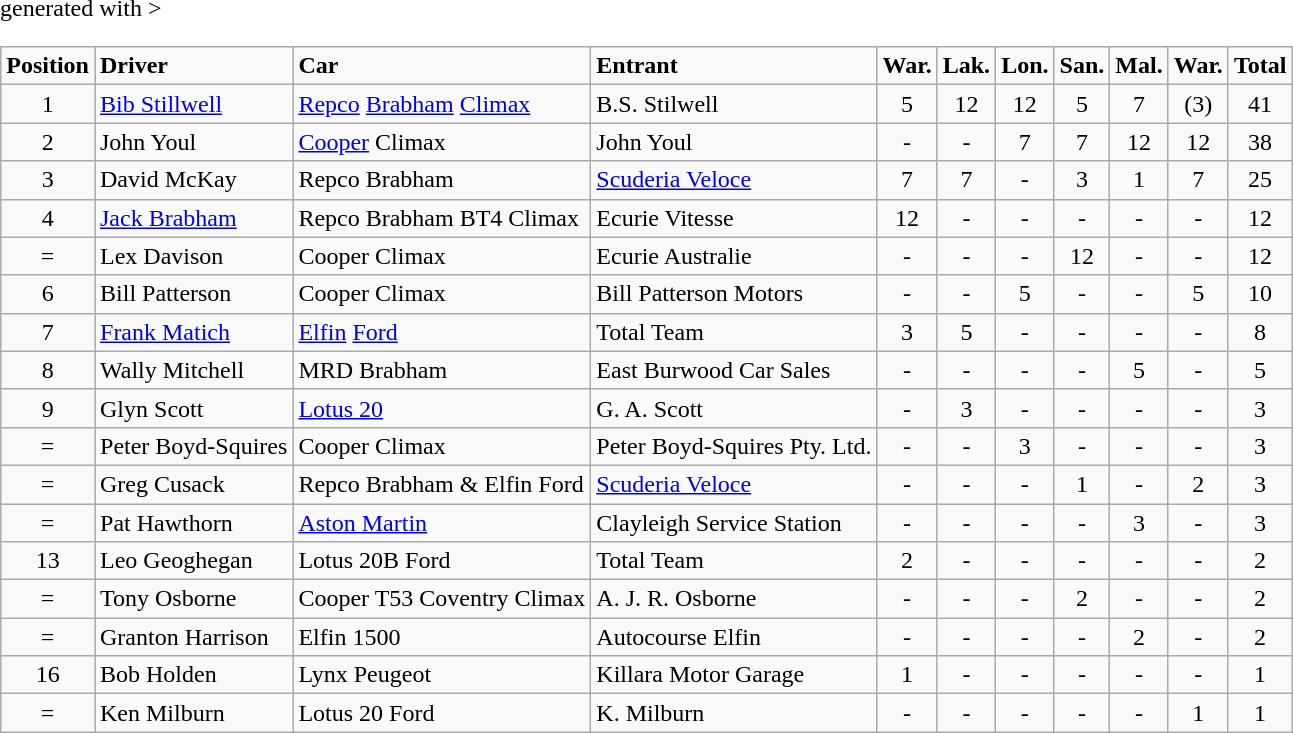<table class="wikitable" <hiddentext>generated with >
<tr style="font-weight:bold">
<td align="center" valign="bottom">Position</td>
<td>Driver</td>
<td>Car</td>
<td>Entrant</td>
<td align="center" valign="bottom">War.</td>
<td align="center" valign="bottom">Lak.</td>
<td align="center" valign="bottom">Lon.</td>
<td align="center" valign="bottom">San.</td>
<td align="center" valign="bottom">Mal.</td>
<td align="center" valign="bottom">War.</td>
<td align="center" valign="bottom">Total</td>
</tr>
<tr>
<td Height="12.75" align="center" valign="bottom">1</td>
<td valign="bottom"><a href='#'>Bib Stillwell</a></td>
<td valign="bottom"><a href='#'>Repco</a> <a href='#'>Brabham</a> <a href='#'>Climax</a></td>
<td valign="bottom">B.S. Stilwell</td>
<td align="center" valign="bottom">5</td>
<td align="center" valign="bottom">12</td>
<td align="center" valign="bottom">12</td>
<td align="center" valign="bottom">5</td>
<td align="center" valign="bottom">7</td>
<td align="center" valign="bottom">(3)</td>
<td align="center" valign="bottom">41</td>
</tr>
<tr>
<td Height="12.75" align="center" valign="bottom">2</td>
<td valign="bottom">John Youl</td>
<td valign="bottom"><a href='#'>Cooper</a> Climax</td>
<td valign="bottom">John Youl</td>
<td align="center" valign="bottom">-</td>
<td align="center" valign="bottom">-</td>
<td align="center" valign="bottom">7</td>
<td align="center" valign="bottom">7</td>
<td align="center" valign="bottom">12</td>
<td align="center" valign="bottom">12</td>
<td align="center" valign="bottom">38</td>
</tr>
<tr>
<td Height="12.75" align="center" valign="bottom">3</td>
<td valign="bottom">David McKay</td>
<td valign="bottom">Repco Brabham</td>
<td valign="bottom"><a href='#'>Scuderia Veloce</a></td>
<td align="center" valign="bottom">7</td>
<td align="center" valign="bottom">7</td>
<td align="center" valign="bottom">-</td>
<td align="center" valign="bottom">3</td>
<td align="center" valign="bottom">1</td>
<td align="center" valign="bottom">7</td>
<td align="center" valign="bottom">25</td>
</tr>
<tr>
<td Height="12.75" align="center" valign="bottom">4</td>
<td valign="bottom"><a href='#'>Jack Brabham</a></td>
<td valign="bottom">Repco Brabham BT4 Climax</td>
<td valign="bottom">Ecurie Vitesse</td>
<td align="center" valign="bottom">12</td>
<td align="center" valign="bottom">-</td>
<td align="center" valign="bottom">-</td>
<td align="center" valign="bottom">-</td>
<td align="center" valign="bottom">-</td>
<td align="center" valign="bottom">-</td>
<td align="center" valign="bottom">12</td>
</tr>
<tr>
<td Height="12.75" align="center" valign="bottom">=</td>
<td valign="bottom">Lex Davison</td>
<td valign="bottom">Cooper Climax</td>
<td valign="bottom">Ecurie Australie</td>
<td align="center" valign="bottom">-</td>
<td align="center" valign="bottom">-</td>
<td align="center" valign="bottom">-</td>
<td align="center" valign="bottom">12</td>
<td align="center" valign="bottom">-</td>
<td align="center" valign="bottom">-</td>
<td align="center" valign="bottom">12</td>
</tr>
<tr>
<td Height="12.75" align="center" valign="bottom">6</td>
<td valign="bottom">Bill Patterson</td>
<td valign="bottom">Cooper Climax</td>
<td valign="bottom">Bill Patterson Motors</td>
<td align="center" valign="bottom">-</td>
<td align="center" valign="bottom">-</td>
<td align="center" valign="bottom">5</td>
<td align="center" valign="bottom">-</td>
<td align="center" valign="bottom">-</td>
<td align="center" valign="bottom">5</td>
<td align="center" valign="bottom">10</td>
</tr>
<tr>
<td Height="12.75" align="center" valign="bottom">7</td>
<td valign="bottom"><a href='#'>Frank Matich</a></td>
<td valign="bottom"><a href='#'>Elfin</a> <a href='#'>Ford</a></td>
<td valign="bottom">Total Team</td>
<td align="center" valign="bottom">3</td>
<td align="center" valign="bottom">5</td>
<td align="center" valign="bottom">-</td>
<td align="center" valign="bottom">-</td>
<td align="center" valign="bottom">-</td>
<td align="center" valign="bottom">-</td>
<td align="center" valign="bottom">8</td>
</tr>
<tr>
<td Height="12.75" align="center" valign="bottom">8</td>
<td valign="bottom">Wally Mitchell</td>
<td valign="bottom">MRD Brabham</td>
<td valign="bottom">East Burwood Car Sales</td>
<td align="center" valign="bottom">-</td>
<td align="center" valign="bottom">-</td>
<td align="center" valign="bottom">-</td>
<td align="center" valign="bottom">-</td>
<td align="center" valign="bottom">5</td>
<td align="center" valign="bottom">-</td>
<td align="center" valign="bottom">5</td>
</tr>
<tr>
<td Height="12.75" align="center" valign="bottom">9</td>
<td valign="bottom">Glyn Scott</td>
<td valign="bottom"><a href='#'>Lotus 20</a></td>
<td valign="bottom">G. A. Scott</td>
<td align="center" valign="bottom">-</td>
<td align="center" valign="bottom">3</td>
<td align="center" valign="bottom">-</td>
<td align="center" valign="bottom">-</td>
<td align="center" valign="bottom">-</td>
<td align="center" valign="bottom">-</td>
<td align="center" valign="bottom">3</td>
</tr>
<tr>
<td Height="12.75" align="center" valign="bottom">=</td>
<td valign="bottom">Peter Boyd-Squires</td>
<td valign="bottom">Cooper Climax</td>
<td valign="bottom">Peter Boyd-Squires Pty. Ltd.</td>
<td align="center" valign="bottom">-</td>
<td align="center" valign="bottom">-</td>
<td align="center" valign="bottom">3</td>
<td align="center" valign="bottom">-</td>
<td align="center" valign="bottom">-</td>
<td align="center" valign="bottom">-</td>
<td align="center" valign="bottom">3</td>
</tr>
<tr>
<td Height="12.75" align="center" valign="bottom">=</td>
<td valign="bottom">Greg Cusack</td>
<td valign="bottom">Repco Brabham & Elfin Ford</td>
<td valign="bottom"><a href='#'>Scuderia Veloce</a></td>
<td align="center" valign="bottom">-</td>
<td align="center" valign="bottom">-</td>
<td align="center" valign="bottom">-</td>
<td align="center" valign="bottom">1</td>
<td align="center" valign="bottom">-</td>
<td align="center" valign="bottom">2</td>
<td align="center" valign="bottom">3</td>
</tr>
<tr>
<td Height="12.75" align="center" valign="bottom">=</td>
<td valign="bottom">Pat Hawthorn</td>
<td valign="bottom"><a href='#'>Aston Martin</a></td>
<td valign="bottom">Clayleigh Service Station</td>
<td align="center" valign="bottom">-</td>
<td align="center" valign="bottom">-</td>
<td align="center" valign="bottom">-</td>
<td align="center" valign="bottom">-</td>
<td align="center" valign="bottom">3</td>
<td align="center" valign="bottom">-</td>
<td align="center" valign="bottom">3</td>
</tr>
<tr>
<td Height="12.75" align="center" valign="bottom">13</td>
<td valign="bottom">Leo Geoghegan</td>
<td valign="bottom">Lotus 20B Ford</td>
<td valign="bottom">Total Team</td>
<td align="center" valign="bottom">2</td>
<td align="center" valign="bottom">-</td>
<td align="center" valign="bottom">-</td>
<td align="center" valign="bottom">-</td>
<td align="center" valign="bottom">-</td>
<td align="center" valign="bottom">-</td>
<td align="center" valign="bottom">2</td>
</tr>
<tr>
<td Height="12.75" align="center" valign="bottom">=</td>
<td valign="bottom">Tony Osborne</td>
<td valign="bottom">Cooper T53 Coventry Climax</td>
<td valign="bottom">A. J. R. Osborne</td>
<td align="center" valign="bottom">-</td>
<td align="center" valign="bottom">-</td>
<td align="center" valign="bottom">-</td>
<td align="center" valign="bottom">2</td>
<td align="center" valign="bottom">-</td>
<td align="center" valign="bottom">-</td>
<td align="center" valign="bottom">2</td>
</tr>
<tr>
<td Height="12.75" align="center" valign="bottom">=</td>
<td valign="bottom">Granton Harrison</td>
<td valign="bottom">Elfin 1500</td>
<td valign="bottom">Autocourse Elfin</td>
<td align="center" valign="bottom">-</td>
<td align="center" valign="bottom">-</td>
<td align="center" valign="bottom">-</td>
<td align="center" valign="bottom">-</td>
<td align="center" valign="bottom">2</td>
<td align="center" valign="bottom">-</td>
<td align="center" valign="bottom">2</td>
</tr>
<tr>
<td Height="12.75" align="center" valign="bottom">16</td>
<td valign="bottom">Bob Holden</td>
<td valign="bottom">Lynx Peugeot</td>
<td valign="bottom">Killara Motor Garage</td>
<td align="center" valign="bottom">1</td>
<td align="center" valign="bottom">-</td>
<td align="center" valign="bottom">-</td>
<td align="center" valign="bottom">-</td>
<td align="center" valign="bottom">-</td>
<td align="center" valign="bottom">-</td>
<td align="center" valign="bottom">1</td>
</tr>
<tr>
<td Height="12.75" align="center" valign="bottom">=</td>
<td valign="bottom">Ken Milburn</td>
<td valign="bottom">Lotus 20 Ford</td>
<td valign="bottom">K. Milburn</td>
<td align="center" valign="bottom">-</td>
<td align="center" valign="bottom">-</td>
<td align="center" valign="bottom">-</td>
<td align="center" valign="bottom">-</td>
<td align="center" valign="bottom">-</td>
<td align="center" valign="bottom">1</td>
<td align="center" valign="bottom">1</td>
</tr>
</table>
